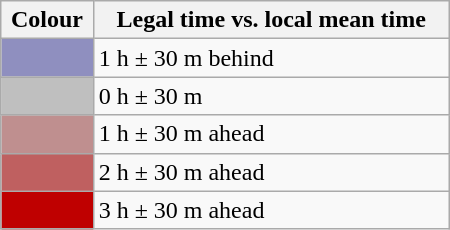<table cellpadding="4" align="right" class="wikitable" style="width:300px;margin-right:0px;">
<tr>
<th>Colour</th>
<th>Legal time vs. local mean time</th>
</tr>
<tr>
<td style="background: #8f8fbf;"></td>
<td>1 h ± 30 m behind</td>
</tr>
<tr>
<td style="background: #bfbfbf;"></td>
<td>0 h ± 30 m</td>
</tr>
<tr>
<td style="background: #bf8f8f;"></td>
<td>1 h ± 30 m ahead</td>
</tr>
<tr>
<td style="background: #bf6060;"></td>
<td>2 h ± 30 m ahead</td>
</tr>
<tr>
<td style="background: #bf0000;"></td>
<td>3 h ± 30 m ahead</td>
</tr>
</table>
